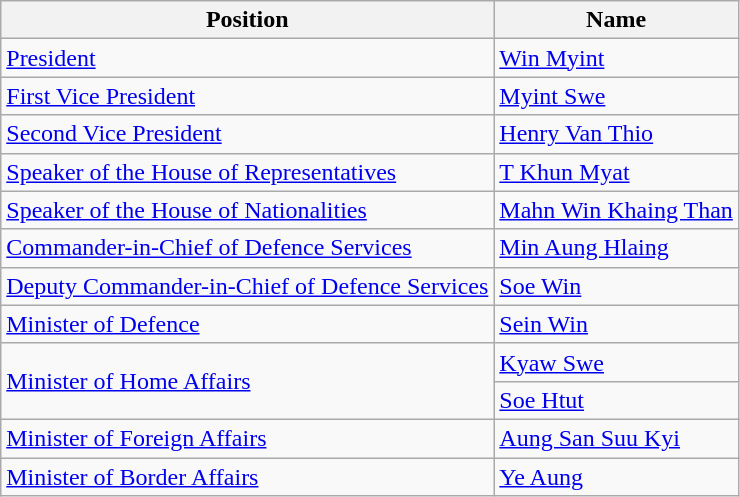<table class=wikitable>
<tr>
<th>Position</th>
<th>Name</th>
</tr>
<tr>
<td><a href='#'>President</a></td>
<td><a href='#'>Win Myint</a></td>
</tr>
<tr>
<td><a href='#'>First Vice President</a></td>
<td><a href='#'>Myint Swe</a></td>
</tr>
<tr>
<td><a href='#'>Second Vice President</a></td>
<td><a href='#'>Henry Van Thio</a></td>
</tr>
<tr>
<td><a href='#'>Speaker of the House of Representatives</a></td>
<td><a href='#'>T Khun Myat</a></td>
</tr>
<tr>
<td><a href='#'>Speaker of the House of Nationalities</a></td>
<td><a href='#'>Mahn Win Khaing Than</a></td>
</tr>
<tr>
<td><a href='#'>Commander-in-Chief of Defence Services</a></td>
<td><a href='#'>Min Aung Hlaing</a></td>
</tr>
<tr>
<td><a href='#'>Deputy Commander-in-Chief of Defence Services</a></td>
<td><a href='#'>Soe Win</a></td>
</tr>
<tr>
<td><a href='#'>Minister of Defence</a></td>
<td><a href='#'>Sein Win</a></td>
</tr>
<tr>
<td rowspan=2><a href='#'>Minister of Home Affairs</a></td>
<td><a href='#'>Kyaw Swe</a> </td>
</tr>
<tr>
<td><a href='#'>Soe Htut</a></td>
</tr>
<tr>
<td><a href='#'>Minister of Foreign Affairs</a></td>
<td><a href='#'>Aung San Suu Kyi</a></td>
</tr>
<tr>
<td><a href='#'>Minister of Border Affairs</a></td>
<td><a href='#'>Ye Aung</a></td>
</tr>
</table>
